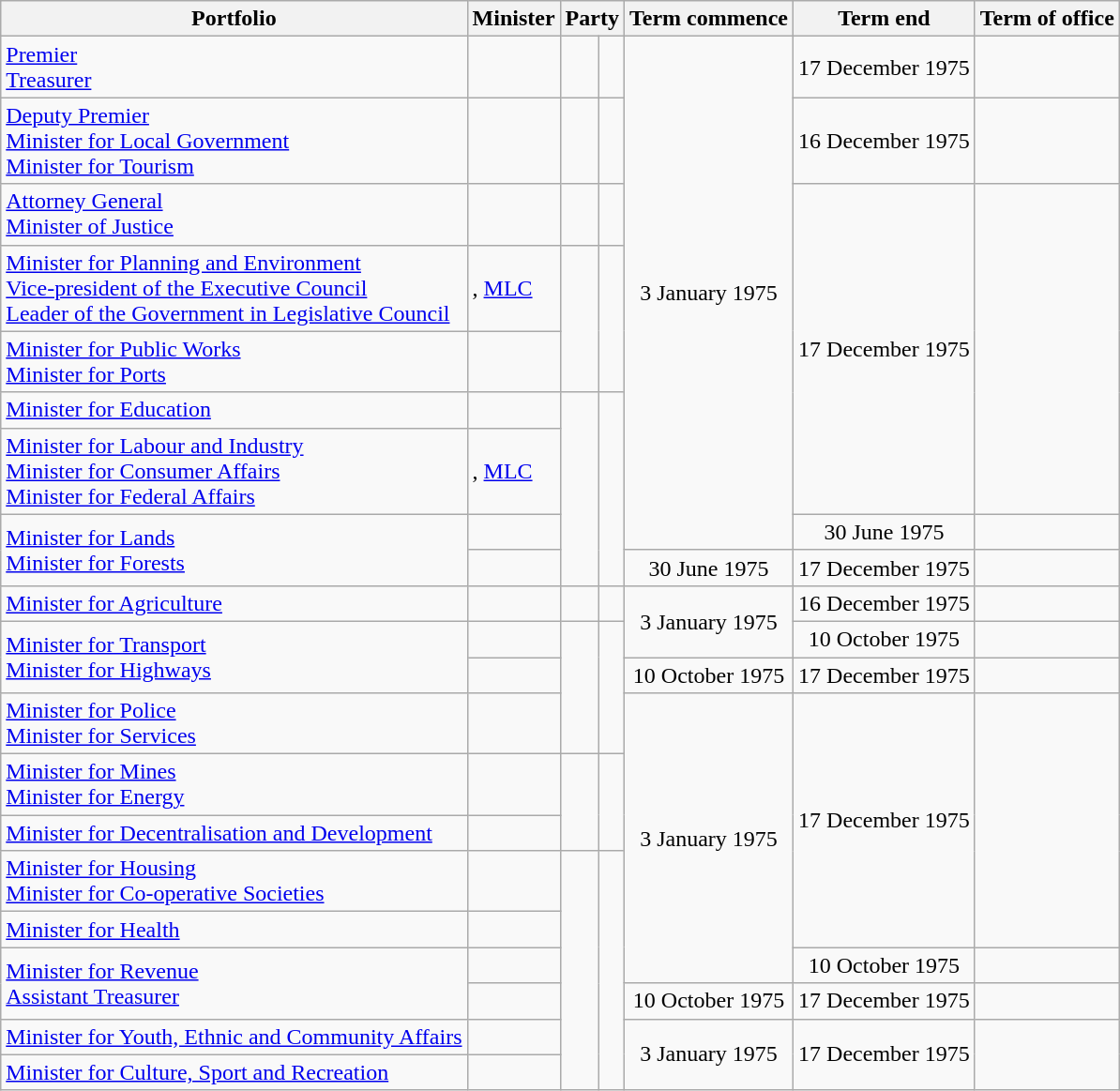<table class="wikitable sortable">
<tr>
<th>Portfolio</th>
<th>Minister</th>
<th colspan="2">Party</th>
<th>Term commence</th>
<th>Term end</th>
<th>Term of office</th>
</tr>
<tr>
<td><a href='#'>Premier</a><br><a href='#'>Treasurer</a></td>
<td></td>
<td> </td>
<td></td>
<td rowspan=8 align=center>3 January 1975</td>
<td align=center>17 December 1975</td>
<td align=right></td>
</tr>
<tr>
<td><a href='#'>Deputy Premier</a><br><a href='#'>Minister for Local Government</a><br><a href='#'>Minister for Tourism</a></td>
<td></td>
<td> </td>
<td></td>
<td align=center>16 December 1975</td>
<td align=right></td>
</tr>
<tr>
<td><a href='#'>Attorney General</a><br><a href='#'>Minister of Justice</a></td>
<td></td>
<td> </td>
<td></td>
<td rowspan=5 align=center>17 December 1975</td>
<td rowspan=5 align=right></td>
</tr>
<tr>
<td><a href='#'>Minister for Planning and Environment</a><br><a href='#'>Vice-president of the Executive Council</a><br><a href='#'>Leader of the Government in Legislative Council</a></td>
<td>, <a href='#'>MLC</a></td>
<td rowspan=2 > </td>
<td rowspan=2></td>
</tr>
<tr>
<td><a href='#'>Minister for Public Works</a><br><a href='#'>Minister for Ports</a></td>
<td></td>
</tr>
<tr>
<td><a href='#'>Minister for Education</a></td>
<td></td>
<td rowspan=4 > </td>
<td rowspan=4></td>
</tr>
<tr>
<td><a href='#'>Minister for Labour and Industry</a><br><a href='#'>Minister for Consumer Affairs</a><br><a href='#'>Minister for Federal Affairs</a></td>
<td>, <a href='#'>MLC</a></td>
</tr>
<tr>
<td rowspan=2><a href='#'>Minister for Lands</a><br><a href='#'>Minister for Forests</a></td>
<td></td>
<td align=center>30 June 1975</td>
<td align=right></td>
</tr>
<tr>
<td></td>
<td align=center>30 June 1975</td>
<td align=center>17 December 1975</td>
<td align=right></td>
</tr>
<tr>
<td><a href='#'>Minister for Agriculture</a></td>
<td></td>
<td> </td>
<td></td>
<td rowspan=2 align=center>3 January 1975</td>
<td align=center>16 December 1975</td>
<td align=right></td>
</tr>
<tr>
<td rowspan=2><a href='#'>Minister for Transport</a><br><a href='#'>Minister for Highways</a></td>
<td></td>
<td rowspan=3 > </td>
<td rowspan=3></td>
<td align=center>10 October 1975</td>
<td align=right></td>
</tr>
<tr>
<td></td>
<td align=center>10 October 1975</td>
<td align=center>17 December 1975</td>
<td align=right></td>
</tr>
<tr>
<td><a href='#'>Minister for Police</a><br><a href='#'>Minister for Services</a></td>
<td></td>
<td rowspan=6 align=center>3 January 1975</td>
<td rowspan=5 align=center>17 December 1975</td>
<td rowspan=5 align=right></td>
</tr>
<tr>
<td><a href='#'>Minister for Mines</a><br><a href='#'>Minister for Energy</a></td>
<td></td>
<td rowspan=2 > </td>
<td rowspan=2></td>
</tr>
<tr>
<td><a href='#'>Minister for Decentralisation and Development</a></td>
<td></td>
</tr>
<tr>
<td><a href='#'>Minister for Housing</a><br><a href='#'>Minister for Co-operative Societies</a></td>
<td></td>
<td rowspan=6 > </td>
<td rowspan=6></td>
</tr>
<tr>
<td><a href='#'>Minister for Health</a></td>
<td></td>
</tr>
<tr>
<td rowspan="2"><a href='#'>Minister for Revenue</a><br><a href='#'>Assistant Treasurer</a></td>
<td></td>
<td align=center>10 October 1975</td>
<td align=right></td>
</tr>
<tr>
<td></td>
<td align=center>10 October 1975</td>
<td align=center>17 December 1975</td>
<td align=right></td>
</tr>
<tr>
<td><a href='#'>Minister for Youth, Ethnic and Community Affairs</a></td>
<td></td>
<td rowspan=2 align=center>3 January 1975</td>
<td rowspan=2 align=center>17 December 1975</td>
<td rowspan=2 align=right></td>
</tr>
<tr>
<td><a href='#'>Minister for Culture, Sport and Recreation</a></td>
<td></td>
</tr>
</table>
